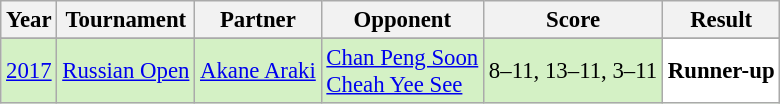<table class="sortable wikitable" style="font-size: 95%;">
<tr>
<th>Year</th>
<th>Tournament</th>
<th>Partner</th>
<th>Opponent</th>
<th>Score</th>
<th>Result</th>
</tr>
<tr>
</tr>
<tr style="background:#D4F1C5">
<td align="center"><a href='#'>2017</a></td>
<td align="left"><a href='#'>Russian Open</a></td>
<td align="left"> <a href='#'>Akane Araki</a></td>
<td align="left"> <a href='#'>Chan Peng Soon</a><br> <a href='#'>Cheah Yee See</a></td>
<td align="left">8–11, 13–11, 3–11</td>
<td style="text-align:left; background:white"> <strong>Runner-up</strong></td>
</tr>
</table>
